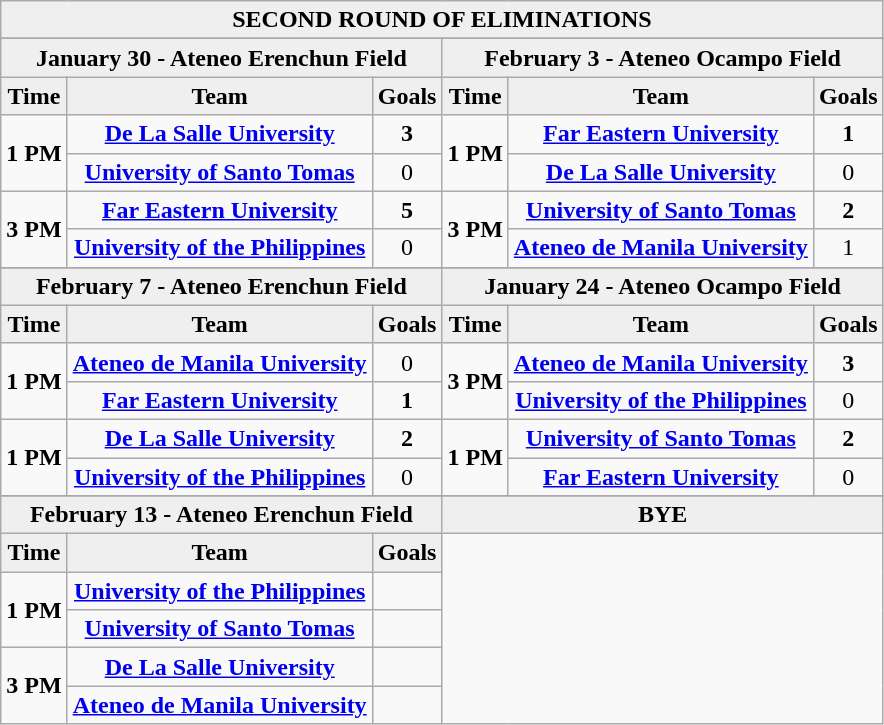<table class="wikitable" style="text-align: center">
<tr bgcolor="#efefef">
<td colspan=18><strong>SECOND ROUND OF ELIMINATIONS</strong></td>
</tr>
<tr bgcolor="#efefef">
</tr>
<tr>
</tr>
<tr bgcolor="#efefef">
<td colspan=3><strong>January 30 - Ateneo Erenchun Field</strong></td>
<td colspan=3><strong>February 3 - Ateneo Ocampo Field</strong></td>
</tr>
<tr bgcolor="#efefef">
<td><strong>Time</strong></td>
<td><strong>Team</strong></td>
<td><strong>Goals</strong></td>
<td><strong>Time</strong></td>
<td><strong>Team</strong></td>
<td><strong>Goals</strong></td>
</tr>
<tr>
<td rowspan=2><strong>1 PM</strong></td>
<td><strong> <a href='#'>De La Salle University</a></strong></td>
<td><strong>3</strong></td>
<td rowspan=2><strong>1 PM</strong></td>
<td><strong> <a href='#'>Far Eastern University</a></strong></td>
<td><strong>1</strong></td>
</tr>
<tr>
<td><strong> <a href='#'>University of Santo Tomas</a></strong></td>
<td>0</td>
<td><strong> <a href='#'>De La Salle University</a></strong></td>
<td>0</td>
</tr>
<tr>
<td rowspan=2><strong>3 PM</strong></td>
<td><strong> <a href='#'>Far Eastern University</a></strong></td>
<td><strong>5</strong></td>
<td rowspan=2><strong>3 PM</strong></td>
<td><strong> <a href='#'>University of Santo Tomas</a></strong></td>
<td><strong>2</strong></td>
</tr>
<tr>
<td><strong> <a href='#'>University of the Philippines</a></strong></td>
<td>0</td>
<td><strong> <a href='#'>Ateneo de Manila University</a></strong></td>
<td>1</td>
</tr>
<tr>
</tr>
<tr bgcolor="#efefef">
<td colspan=3><strong>February 7 - Ateneo Erenchun Field</strong></td>
<td colspan=3><strong>January 24 - Ateneo Ocampo Field</strong></td>
</tr>
<tr bgcolor="#efefef">
<td><strong>Time</strong></td>
<td><strong>Team</strong></td>
<td><strong>Goals</strong></td>
<td><strong>Time</strong></td>
<td><strong>Team</strong></td>
<td><strong>Goals</strong></td>
</tr>
<tr>
<td rowspan=2><strong>1 PM</strong></td>
<td><strong> <a href='#'>Ateneo de Manila University</a></strong></td>
<td>0</td>
<td rowspan=2><strong>3 PM</strong></td>
<td><strong> <a href='#'>Ateneo de Manila University</a></strong></td>
<td><strong>3</strong></td>
</tr>
<tr>
<td><strong> <a href='#'>Far Eastern University</a></strong></td>
<td><strong>1</strong></td>
<td><strong> <a href='#'>University of the Philippines</a></strong></td>
<td>0</td>
</tr>
<tr>
<td rowspan=2><strong>1 PM</strong></td>
<td><strong> <a href='#'>De La Salle University</a></strong></td>
<td><strong>2</strong></td>
<td rowspan=2><strong>1 PM</strong></td>
<td><strong> <a href='#'>University of Santo Tomas</a></strong></td>
<td><strong>2</strong></td>
</tr>
<tr>
<td><strong> <a href='#'>University of the Philippines</a></strong></td>
<td>0</td>
<td><strong> <a href='#'>Far Eastern University</a></strong></td>
<td>0</td>
</tr>
<tr>
</tr>
<tr bgcolor="#efefef">
<td colspan=3><strong>February 13 - Ateneo Erenchun Field</strong></td>
<td colspan=3><strong>BYE</strong></td>
</tr>
<tr bgcolor="#efefef">
<td><strong>Time</strong></td>
<td><strong>Team</strong></td>
<td><strong>Goals</strong></td>
</tr>
<tr>
<td rowspan=2><strong>1 PM</strong></td>
<td><strong> <a href='#'>University of the Philippines</a></strong></td>
<td></td>
</tr>
<tr>
<td><strong> <a href='#'>University of Santo Tomas</a></strong></td>
<td></td>
</tr>
<tr>
<td rowspan=2><strong>3 PM</strong></td>
<td><strong> <a href='#'>De La Salle University</a></strong></td>
<td></td>
</tr>
<tr>
<td><strong> <a href='#'>Ateneo de Manila University</a></strong></td>
<td></td>
</tr>
</table>
